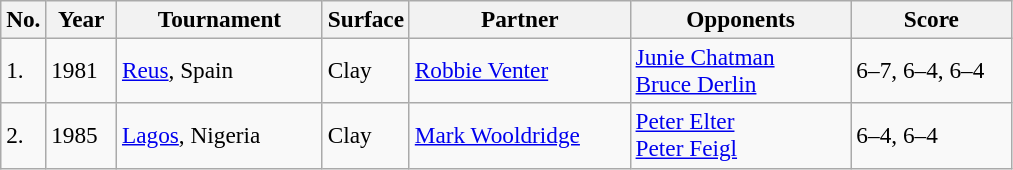<table class="sortable wikitable" style=font-size:97%>
<tr>
<th style="width:20px">No.</th>
<th style="width:40px">Year</th>
<th style="width:130px">Tournament</th>
<th style="width:50px">Surface</th>
<th style="width:140px">Partner</th>
<th style="width:140px">Opponents</th>
<th style="width:100px" class="unsortable">Score</th>
</tr>
<tr>
<td>1.</td>
<td>1981</td>
<td><a href='#'>Reus</a>, Spain</td>
<td>Clay</td>
<td> <a href='#'>Robbie Venter</a></td>
<td> <a href='#'>Junie Chatman</a><br> <a href='#'>Bruce Derlin</a></td>
<td>6–7, 6–4, 6–4</td>
</tr>
<tr>
<td>2.</td>
<td>1985</td>
<td><a href='#'>Lagos</a>, Nigeria</td>
<td>Clay</td>
<td> <a href='#'>Mark Wooldridge</a></td>
<td> <a href='#'>Peter Elter</a><br> <a href='#'>Peter Feigl</a></td>
<td>6–4, 6–4</td>
</tr>
</table>
